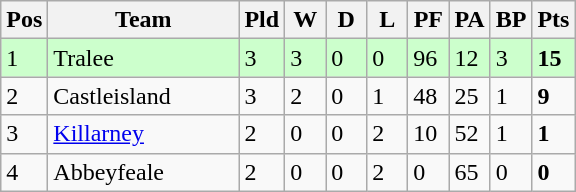<table class="wikitable" style="float:left; margin-right:15px; text-align: left;">
<tr>
<th width="20">Pos</th>
<th width="120">Team</th>
<th width="20">Pld</th>
<th width="20">W</th>
<th width="20">D</th>
<th width="20">L</th>
<th width="20">PF</th>
<th width="20">PA</th>
<th width="20">BP</th>
<th width="20">Pts</th>
</tr>
<tr bgcolor=#ccffcc>
<td align=left>1</td>
<td>Tralee</td>
<td>3</td>
<td>3</td>
<td>0</td>
<td>0</td>
<td>96</td>
<td>12</td>
<td>3</td>
<td><strong>15</strong></td>
</tr>
<tr>
<td align=left>2</td>
<td>Castleisland</td>
<td>3</td>
<td>2</td>
<td>0</td>
<td>1</td>
<td>48</td>
<td>25</td>
<td>1</td>
<td><strong>9</strong></td>
</tr>
<tr>
<td align=left>3</td>
<td><a href='#'>Killarney</a></td>
<td>2</td>
<td>0</td>
<td>0</td>
<td>2</td>
<td>10</td>
<td>52</td>
<td>1</td>
<td><strong>1</strong></td>
</tr>
<tr>
<td align=left>4</td>
<td>Abbeyfeale</td>
<td>2</td>
<td>0</td>
<td>0</td>
<td>2</td>
<td>0</td>
<td>65</td>
<td>0</td>
<td><strong>0</strong></td>
</tr>
</table>
